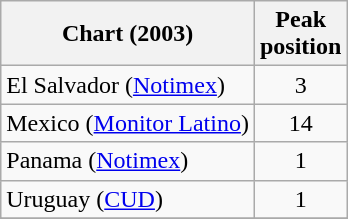<table class="wikitable sortable">
<tr>
<th>Chart (2003)</th>
<th>Peak<br>position</th>
</tr>
<tr>
<td>El Salvador (<a href='#'>Notimex</a>)</td>
<td align="center">3</td>
</tr>
<tr>
<td>Mexico (<a href='#'>Monitor Latino</a>)</td>
<td align="center">14</td>
</tr>
<tr>
<td>Panama (<a href='#'>Notimex</a>)</td>
<td align="center">1</td>
</tr>
<tr>
<td>Uruguay (<a href='#'>CUD</a>)</td>
<td align="center">1</td>
</tr>
<tr>
</tr>
<tr>
</tr>
<tr>
</tr>
</table>
